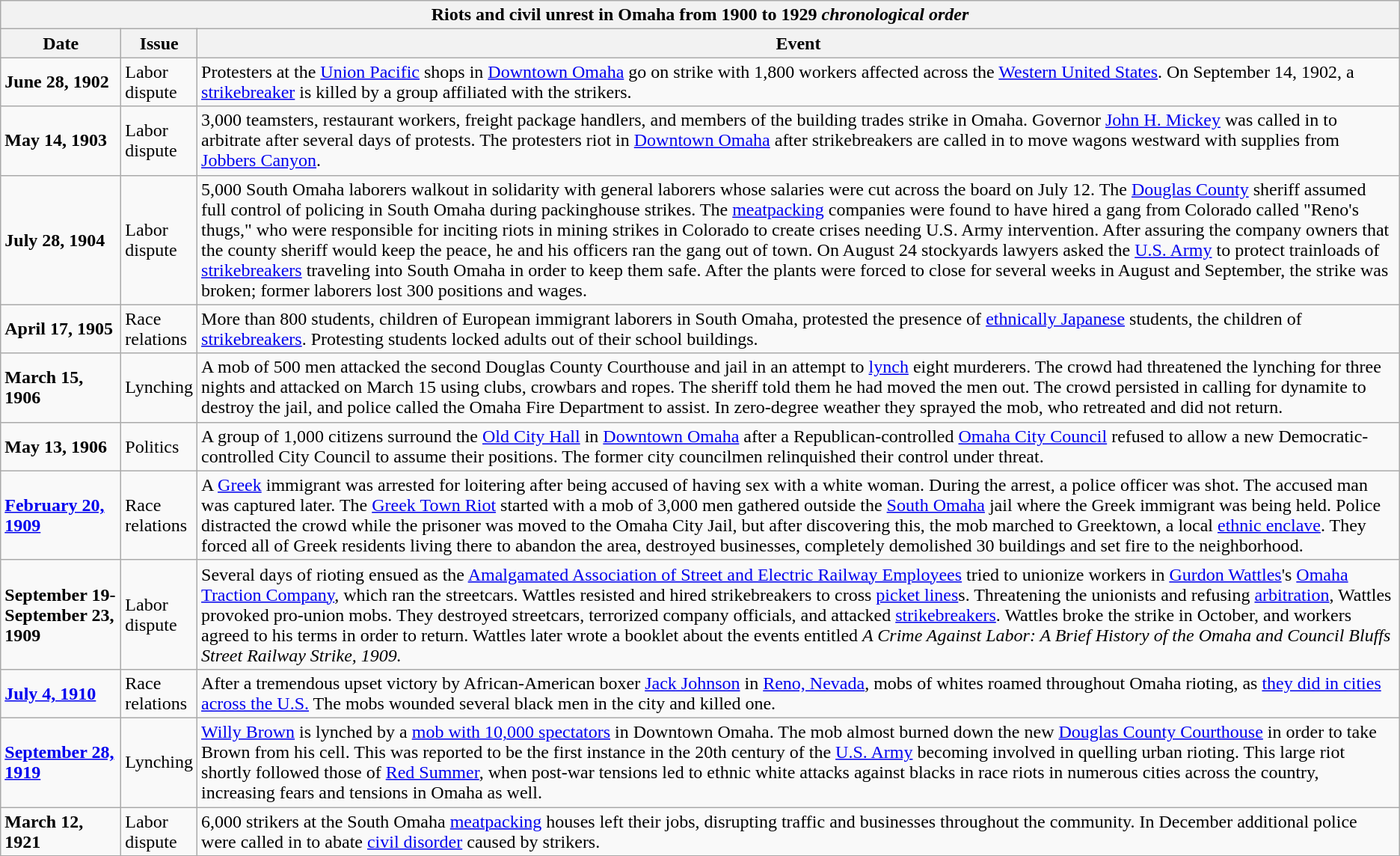<table class="wikitable">
<tr>
<th align="center" colspan="6"><strong>Riots and civil unrest in Omaha from 1900 to 1929</strong> <em>chronological order</em></th>
</tr>
<tr>
<th scope="col" width="100">Date</th>
<th scope="col" width="50">Issue</th>
<th scope="col">Event</th>
</tr>
<tr>
<td><strong>June 28, 1902</strong></td>
<td>Labor dispute</td>
<td>Protesters at the <a href='#'>Union Pacific</a> shops in <a href='#'>Downtown Omaha</a> go on strike with 1,800 workers affected across the <a href='#'>Western United States</a>. On September 14, 1902, a <a href='#'>strikebreaker</a> is killed by a group affiliated with the strikers.</td>
</tr>
<tr>
<td><strong>May 14, 1903</strong></td>
<td>Labor dispute</td>
<td>3,000 teamsters, restaurant workers, freight package handlers, and members of the building trades strike in Omaha. Governor <a href='#'>John H. Mickey</a> was called in to arbitrate after several days of protests. The protesters riot in <a href='#'>Downtown Omaha</a> after strikebreakers are called in to move wagons westward with supplies from <a href='#'>Jobbers Canyon</a>.</td>
</tr>
<tr>
<td><strong>July 28, 1904</strong></td>
<td>Labor dispute</td>
<td>5,000 South Omaha laborers walkout in solidarity with general laborers whose salaries were cut across the board on July 12. The <a href='#'>Douglas County</a> sheriff assumed full control of policing in South Omaha during packinghouse strikes. The <a href='#'>meatpacking</a> companies were found to have hired a gang from Colorado called "Reno's thugs," who were responsible for inciting riots in mining strikes in Colorado to create crises needing U.S. Army intervention. After assuring the company owners that the county sheriff would keep the peace, he and his officers ran the gang out of town. On August 24 stockyards lawyers asked the <a href='#'>U.S. Army</a> to protect trainloads of <a href='#'>strikebreakers</a> traveling into South Omaha in order to keep them safe. After the plants were forced to close for several weeks in August and September, the strike was broken; former laborers lost 300 positions and wages.</td>
</tr>
<tr>
<td><strong>April 17, 1905</strong></td>
<td>Race relations</td>
<td>More than 800 students, children of European immigrant laborers in South Omaha, protested the presence of <a href='#'>ethnically Japanese</a> students, the children of <a href='#'>strikebreakers</a>. Protesting students locked adults out of their school buildings.</td>
</tr>
<tr>
<td><strong>March 15, 1906</strong></td>
<td>Lynching</td>
<td>A mob of 500 men attacked the second Douglas County Courthouse and jail in an attempt to <a href='#'>lynch</a> eight murderers. The crowd had threatened the lynching for three nights and attacked on March 15 using clubs, crowbars and ropes. The sheriff told them he had moved the men out. The crowd persisted in calling for dynamite to destroy the jail, and police called the Omaha Fire Department to assist. In zero-degree weather they sprayed the mob, who retreated and did not return.</td>
</tr>
<tr>
<td><strong>May 13, 1906</strong></td>
<td>Politics</td>
<td>A group of 1,000 citizens surround the <a href='#'>Old City Hall</a> in <a href='#'>Downtown Omaha</a> after a Republican-controlled <a href='#'>Omaha City Council</a> refused to allow a new Democratic-controlled City Council to assume their positions. The former city councilmen relinquished their control under threat.</td>
</tr>
<tr>
<td><strong><a href='#'>February 20, 1909</a></strong></td>
<td>Race relations</td>
<td>A <a href='#'>Greek</a> immigrant was arrested for loitering after being accused of having sex with a white woman. During the arrest, a police officer was shot. The accused man was captured later. The <a href='#'>Greek Town Riot</a> started with a mob of 3,000 men gathered outside the <a href='#'>South Omaha</a> jail where the Greek immigrant was being held. Police distracted the crowd while the prisoner was moved to the Omaha City Jail, but after discovering this, the mob marched to Greektown, a local <a href='#'>ethnic enclave</a>. They forced all of Greek residents living there to abandon the area, destroyed businesses, completely demolished 30 buildings and set fire to the neighborhood.</td>
</tr>
<tr>
<td><strong>September 19-<br>September 23, 1909</strong></td>
<td>Labor dispute</td>
<td>Several days of rioting ensued as the <a href='#'>Amalgamated Association of Street and Electric Railway Employees</a> tried to unionize workers in <a href='#'>Gurdon Wattles</a>'s <a href='#'>Omaha Traction Company</a>, which ran the streetcars. Wattles resisted and hired strikebreakers to cross <a href='#'>picket lines</a>s. Threatening the unionists and refusing <a href='#'>arbitration</a>, Wattles provoked pro-union mobs. They destroyed streetcars, terrorized company officials, and attacked <a href='#'>strikebreakers</a>. Wattles broke the strike in October, and workers agreed to his terms in order to return. Wattles later wrote a booklet about the events entitled <em>A Crime Against Labor: A Brief History of the Omaha and Council Bluffs Street Railway Strike, 1909.</em></td>
</tr>
<tr>
<td><strong><a href='#'>July 4, 1910</a></strong></td>
<td>Race relations</td>
<td>After a tremendous upset victory by African-American boxer <a href='#'>Jack Johnson</a> in <a href='#'>Reno, Nevada</a>, mobs of whites roamed throughout Omaha rioting, as <a href='#'>they did in cities across the U.S.</a> The mobs wounded several black men in the city and killed one.</td>
</tr>
<tr>
<td><strong><a href='#'>September 28, 1919</a></strong></td>
<td>Lynching</td>
<td><a href='#'>Willy Brown</a> is lynched by a <a href='#'>mob with 10,000 spectators</a> in Downtown Omaha. The mob almost burned down the new <a href='#'>Douglas County Courthouse</a> in order to take Brown from his cell. This was reported to be the first instance in the 20th century of the <a href='#'>U.S. Army</a> becoming involved in quelling urban rioting. This large riot shortly followed those of <a href='#'>Red Summer</a>, when post-war tensions led to ethnic white attacks against blacks in race riots in numerous cities across the country, increasing fears and tensions in Omaha as well.</td>
</tr>
<tr>
<td><strong>March 12, 1921</strong></td>
<td>Labor dispute</td>
<td>6,000 strikers at the South Omaha <a href='#'>meatpacking</a> houses left their jobs, disrupting traffic and businesses throughout the community. In December additional police were called in to abate <a href='#'>civil disorder</a> caused by strikers.</td>
</tr>
<tr>
</tr>
</table>
